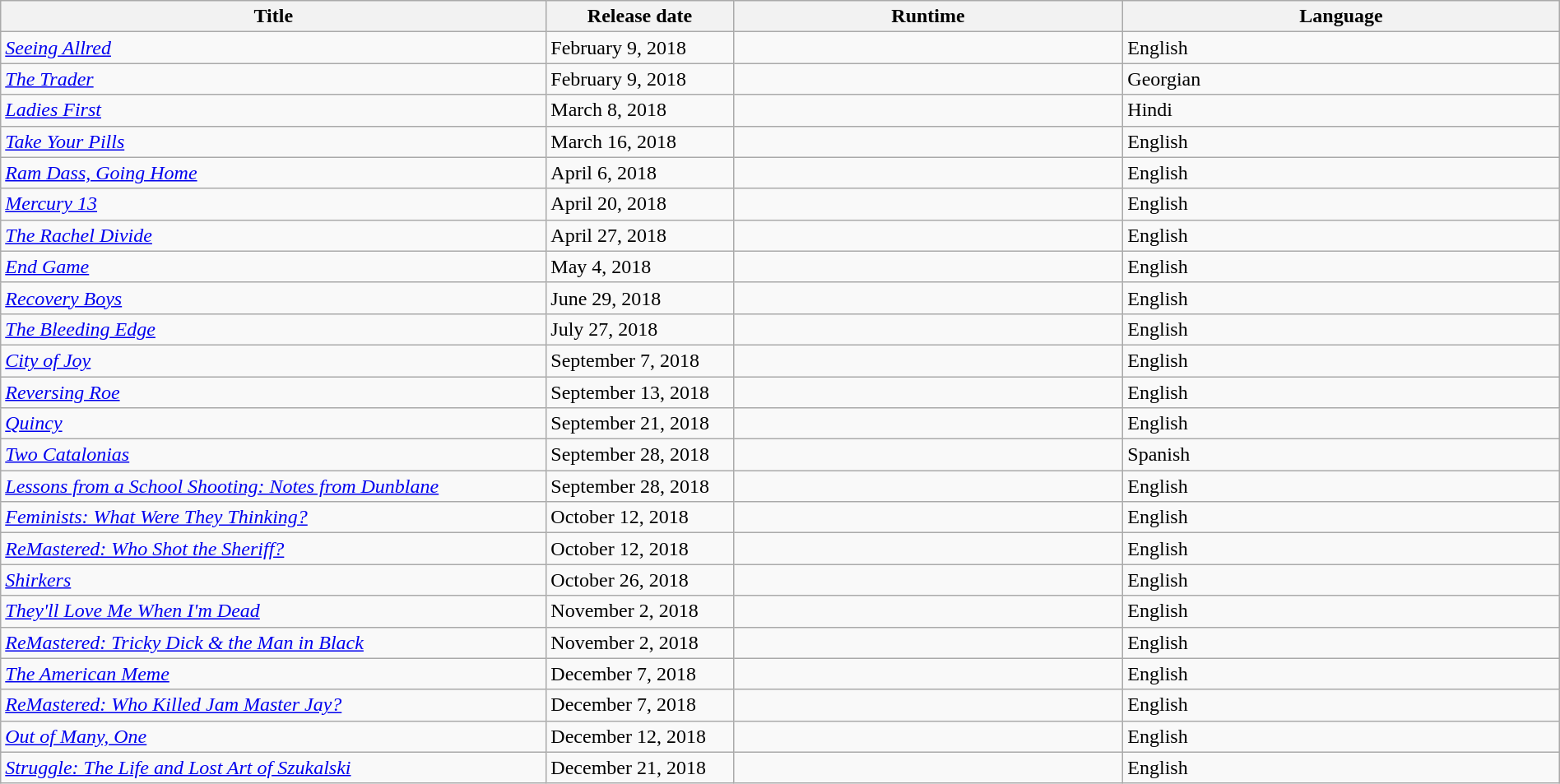<table class="wikitable sortable" style="width:100%">
<tr>
<th style="width:35%;">Title</th>
<th scope="col" style="width:12%;">Release date</th>
<th>Runtime</th>
<th>Language</th>
</tr>
<tr>
<td><em><a href='#'>Seeing Allred</a></em></td>
<td>February 9, 2018</td>
<td></td>
<td>English</td>
</tr>
<tr>
<td><em><a href='#'>The Trader</a></em></td>
<td>February 9, 2018</td>
<td></td>
<td>Georgian</td>
</tr>
<tr>
<td><em><a href='#'>Ladies First</a></em></td>
<td>March 8, 2018</td>
<td></td>
<td>Hindi</td>
</tr>
<tr>
<td><em><a href='#'>Take Your Pills</a></em></td>
<td>March 16, 2018</td>
<td></td>
<td>English</td>
</tr>
<tr>
<td><em><a href='#'>Ram Dass, Going Home</a></em></td>
<td>April 6, 2018</td>
<td></td>
<td>English</td>
</tr>
<tr>
<td><em><a href='#'>Mercury 13</a></em></td>
<td>April 20, 2018</td>
<td></td>
<td>English</td>
</tr>
<tr>
<td><em><a href='#'>The Rachel Divide</a></em></td>
<td>April 27, 2018</td>
<td></td>
<td>English</td>
</tr>
<tr>
<td><em><a href='#'>End Game</a></em></td>
<td>May 4, 2018</td>
<td></td>
<td>English</td>
</tr>
<tr>
<td><em><a href='#'>Recovery Boys</a></em></td>
<td>June 29, 2018</td>
<td></td>
<td>English</td>
</tr>
<tr>
<td><em><a href='#'>The Bleeding Edge</a></em></td>
<td>July 27, 2018</td>
<td></td>
<td>English</td>
</tr>
<tr>
<td><em><a href='#'>City of Joy</a></em></td>
<td>September 7, 2018</td>
<td></td>
<td>English</td>
</tr>
<tr>
<td><em><a href='#'>Reversing Roe</a></em></td>
<td>September 13, 2018</td>
<td></td>
<td>English</td>
</tr>
<tr>
<td><em><a href='#'>Quincy</a></em></td>
<td>September 21, 2018</td>
<td></td>
<td>English</td>
</tr>
<tr>
<td><em><a href='#'>Two Catalonias</a></em></td>
<td>September 28, 2018</td>
<td></td>
<td>Spanish</td>
</tr>
<tr>
<td><em><a href='#'>Lessons from a School Shooting: Notes from Dunblane</a></em></td>
<td>September 28, 2018</td>
<td></td>
<td>English</td>
</tr>
<tr>
<td><em><a href='#'>Feminists: What Were They Thinking?</a></em></td>
<td>October 12, 2018</td>
<td></td>
<td>English</td>
</tr>
<tr>
<td><em><a href='#'>ReMastered: Who Shot the Sheriff?</a></em></td>
<td>October 12, 2018</td>
<td></td>
<td>English</td>
</tr>
<tr>
<td><em><a href='#'>Shirkers</a></em></td>
<td>October 26, 2018</td>
<td></td>
<td>English</td>
</tr>
<tr>
<td><em><a href='#'>They'll Love Me When I'm Dead</a></em></td>
<td>November 2, 2018</td>
<td></td>
<td>English</td>
</tr>
<tr>
<td><em><a href='#'>ReMastered: Tricky Dick & the Man in Black</a></em></td>
<td>November 2, 2018</td>
<td></td>
<td>English</td>
</tr>
<tr>
<td><em><a href='#'>The American Meme</a></em></td>
<td>December 7, 2018</td>
<td></td>
<td>English</td>
</tr>
<tr>
<td><em><a href='#'>ReMastered: Who Killed Jam Master Jay?</a></em></td>
<td>December 7, 2018</td>
<td></td>
<td>English</td>
</tr>
<tr>
<td><em><a href='#'>Out of Many, One</a></em></td>
<td>December 12, 2018</td>
<td></td>
<td>English</td>
</tr>
<tr>
<td><em><a href='#'>Struggle: The Life and Lost Art of Szukalski</a></em></td>
<td>December 21, 2018</td>
<td></td>
<td>English</td>
</tr>
</table>
